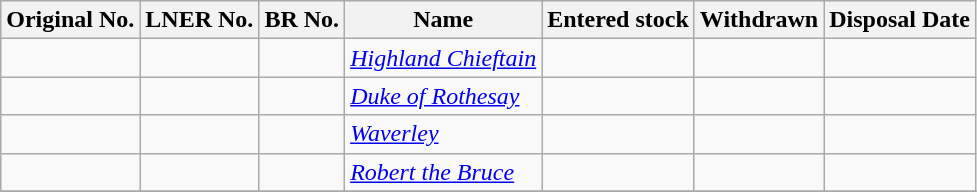<table class="wikitable sortable">
<tr>
<th>Original No.</th>
<th>LNER No.</th>
<th>BR No.</th>
<th>Name</th>
<th>Entered stock</th>
<th>Withdrawn</th>
<th>Disposal Date</th>
</tr>
<tr>
<td></td>
<td></td>
<td></td>
<td><em><a href='#'>Highland Chieftain</a></em></td>
<td></td>
<td></td>
<td></td>
</tr>
<tr>
<td></td>
<td></td>
<td></td>
<td><em><a href='#'>Duke of Rothesay</a></em></td>
<td></td>
<td></td>
<td></td>
</tr>
<tr>
<td></td>
<td></td>
<td></td>
<td><em><a href='#'>Waverley</a></em></td>
<td></td>
<td></td>
<td></td>
</tr>
<tr>
<td></td>
<td></td>
<td></td>
<td><em><a href='#'>Robert the Bruce</a></em></td>
<td></td>
<td></td>
<td></td>
</tr>
<tr>
</tr>
</table>
